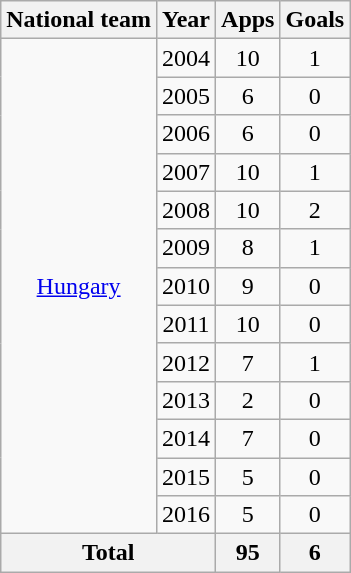<table class="wikitable" style="text-align:center">
<tr>
<th>National team</th>
<th>Year</th>
<th>Apps</th>
<th>Goals</th>
</tr>
<tr>
<td rowspan="13"><a href='#'>Hungary</a></td>
<td>2004</td>
<td>10</td>
<td>1</td>
</tr>
<tr>
<td>2005</td>
<td>6</td>
<td>0</td>
</tr>
<tr>
<td>2006</td>
<td>6</td>
<td>0</td>
</tr>
<tr>
<td>2007</td>
<td>10</td>
<td>1</td>
</tr>
<tr>
<td>2008</td>
<td>10</td>
<td>2</td>
</tr>
<tr>
<td>2009</td>
<td>8</td>
<td>1</td>
</tr>
<tr>
<td>2010</td>
<td>9</td>
<td>0</td>
</tr>
<tr>
<td>2011</td>
<td>10</td>
<td>0</td>
</tr>
<tr>
<td>2012</td>
<td>7</td>
<td>1</td>
</tr>
<tr>
<td>2013</td>
<td>2</td>
<td>0</td>
</tr>
<tr>
<td>2014</td>
<td>7</td>
<td>0</td>
</tr>
<tr>
<td>2015</td>
<td>5</td>
<td>0</td>
</tr>
<tr>
<td>2016</td>
<td>5</td>
<td>0</td>
</tr>
<tr>
<th colspan="2">Total</th>
<th>95</th>
<th>6</th>
</tr>
</table>
